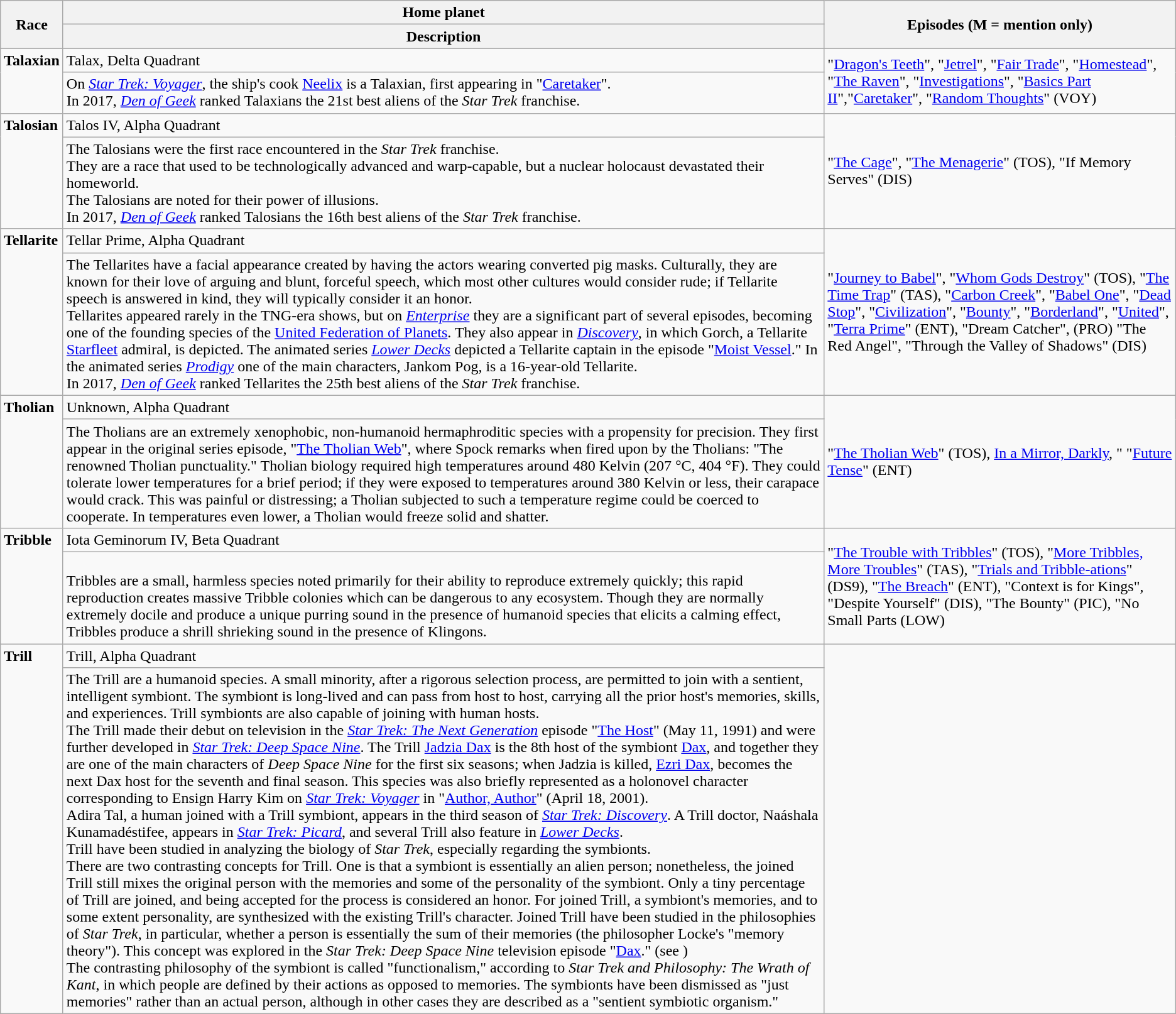<table class="wikitable">
<tr>
<th rowspan="2">Race</th>
<th>Home planet</th>
<th rowspan="2">Episodes (M = mention only)</th>
</tr>
<tr>
<th>Description</th>
</tr>
<tr>
<td rowspan="2" style="vertical-align: top;"><strong>Talaxian</strong> </td>
<td>Talax, Delta Quadrant</td>
<td rowspan="2">"<a href='#'>Dragon's Teeth</a>", "<a href='#'>Jetrel</a>", "<a href='#'>Fair Trade</a>", "<a href='#'>Homestead</a>", "<a href='#'>The Raven</a>", "<a href='#'>Investigations</a>", "<a href='#'>Basics Part II</a>","<a href='#'>Caretaker</a>", "<a href='#'>Random Thoughts</a>" (VOY)</td>
</tr>
<tr>
<td>On <em><a href='#'>Star Trek: Voyager</a></em>, the ship's cook <a href='#'>Neelix</a> is a Talaxian, first appearing in "<a href='#'>Caretaker</a>".<br>In 2017, <em><a href='#'>Den of Geek</a></em> ranked Talaxians the 21st best aliens of the <em>Star Trek</em> franchise.</td>
</tr>
<tr>
<td rowspan="2" style="vertical-align: top;"><strong>Talosian</strong> </td>
<td>Talos IV, Alpha Quadrant</td>
<td rowspan="2">"<a href='#'>The Cage</a>", "<a href='#'>The Menagerie</a>" (TOS), "If Memory Serves" (DIS)</td>
</tr>
<tr>
<td>The Talosians were the first race encountered in the <em>Star Trek</em> franchise.<br>They are a race that used to be technologically advanced and warp-capable, but a nuclear holocaust devastated their homeworld.<br>The Talosians are noted for their power of illusions.<br>In 2017, <em><a href='#'>Den of Geek</a></em> ranked Talosians the 16th best aliens of the <em>Star Trek</em> franchise.</td>
</tr>
<tr>
<td rowspan="2" style="vertical-align: top;"><strong>Tellarite</strong> </td>
<td>Tellar Prime, Alpha Quadrant</td>
<td rowspan="2">"<a href='#'>Journey to Babel</a>", "<a href='#'>Whom Gods Destroy</a>" (TOS), "<a href='#'>The Time Trap</a>" (TAS), "<a href='#'>Carbon Creek</a>", "<a href='#'>Babel One</a>", "<a href='#'>Dead Stop</a>", "<a href='#'>Civilization</a>", "<a href='#'>Bounty</a>", "<a href='#'>Borderland</a>", "<a href='#'>United</a>", "<a href='#'>Terra Prime</a>" (ENT), "Dream Catcher", (PRO) "The Red Angel", "Through the Valley of Shadows" (DIS)</td>
</tr>
<tr>
<td>The Tellarites have a facial appearance created by having the actors wearing converted pig masks. Culturally, they are known for their love of arguing and blunt, forceful speech, which most other cultures would consider rude; if Tellarite speech is answered in kind, they will typically consider it an honor.<br>Tellarites appeared rarely in the TNG-era shows, but on <em><a href='#'>Enterprise</a></em> they are a significant part of several episodes, becoming one of the founding species of the <a href='#'>United Federation of Planets</a>. They also appear in <a href='#'><em>Discovery</em></a>, in which Gorch, a Tellarite <a href='#'>Starfleet</a> admiral, is depicted. The animated series <em><a href='#'>Lower Decks</a></em> depicted a Tellarite captain in the episode "<a href='#'>Moist Vessel</a>." In the animated series <a href='#'><em> Prodigy</em></a> one of the main characters, Jankom Pog, is a 16-year-old Tellarite.<br>In 2017, <em><a href='#'>Den of Geek</a></em> ranked Tellarites the 25th best aliens of the <em>Star Trek</em> franchise.</td>
</tr>
<tr>
<td rowspan="2" style="vertical-align: top;"><strong>Tholian</strong> </td>
<td>Unknown, Alpha Quadrant</td>
<td rowspan="2">"<a href='#'>The Tholian Web</a>" (TOS), <a href='#'>In a Mirror, Darkly</a>, " "<a href='#'>Future Tense</a>" (ENT)</td>
</tr>
<tr>
<td>The Tholians are an extremely xenophobic, non-humanoid hermaphroditic species with a propensity for precision. They first appear in the original series episode, "<a href='#'>The Tholian Web</a>", where Spock remarks when fired upon by the Tholians: "The renowned Tholian punctuality."  Tholian biology required high temperatures around 480 Kelvin (207 °C, 404 °F). They could tolerate lower temperatures for a brief period; if they were exposed to temperatures around 380 Kelvin or less, their carapace would crack. This was painful or distressing; a Tholian subjected to such a temperature regime could be coerced to cooperate. In temperatures even lower, a Tholian would freeze solid and shatter.</td>
</tr>
<tr>
<td rowspan="2" style="vertical-align: top;"><strong>Tribble</strong> </td>
<td>Iota Geminorum IV, Beta Quadrant</td>
<td rowspan="2">"<a href='#'>The Trouble with Tribbles</a>" (TOS), "<a href='#'>More Tribbles, More Troubles</a>" (TAS), "<a href='#'>Trials and Tribble-ations</a>" (DS9), "<a href='#'>The Breach</a>" (ENT), "Context is for Kings", "Despite Yourself" (DIS), "The Bounty" (PIC), "No Small Parts (LOW)</td>
</tr>
<tr>
<td><br>Tribbles are a small, harmless species noted primarily for their ability to reproduce extremely quickly; this rapid reproduction creates massive Tribble colonies which can be dangerous to any ecosystem. Though they are normally extremely docile and produce a unique purring sound in the presence of humanoid species that elicits a calming effect, Tribbles produce a shrill shrieking sound in the presence of Klingons.</td>
</tr>
<tr>
<td rowspan="2" style="vertical-align: top;"><strong>Trill</strong></td>
<td>Trill, Alpha Quadrant</td>
<td rowspan="2"></td>
</tr>
<tr>
<td>The Trill are a humanoid species. A small minority, after a rigorous selection process, are permitted to join with a sentient, intelligent symbiont. The symbiont is long-lived and can pass from host to host, carrying all the prior host's memories, skills, and experiences. Trill symbionts are also capable of joining with human hosts.<br>The Trill made their debut on television in the <em><a href='#'>Star Trek: The Next Generation</a></em> episode "<a href='#'>The Host</a>" (May 11, 1991) and were further developed in <em><a href='#'>Star Trek: Deep Space Nine</a></em>. The Trill <a href='#'>Jadzia Dax</a> is the 8th host of the symbiont <a href='#'>Dax</a>, and together they are one of the main characters of <em>Deep Space Nine</em> for the first six seasons; when Jadzia is killed, <a href='#'>Ezri Dax</a>, becomes the next Dax host for the seventh and final season. This species was also briefly represented as a holonovel character corresponding to Ensign Harry Kim on <em><a href='#'>Star Trek: Voyager</a></em> in "<a href='#'>Author, Author</a>" (April 18, 2001).<br>Adira Tal, a human joined with a Trill symbiont, appears in the third season of <em><a href='#'>Star Trek: Discovery</a></em>. A Trill doctor, Naáshala Kunamadéstifee, appears in <em><a href='#'>Star Trek: Picard</a></em>, and several Trill also feature in <em><a href='#'>Lower Decks</a></em>.<br>Trill have been studied in analyzing the biology of <em>Star Trek</em>, especially regarding the symbionts.<br>There are two contrasting concepts for Trill. One is that a symbiont is essentially an alien person; nonetheless, the joined Trill still mixes the original person with the memories and some of the personality of the symbiont. Only a tiny percentage of Trill are joined, and being accepted for the process is considered an honor. For joined Trill, a symbiont's memories, and to some extent personality, are synthesized with the existing Trill's character. Joined Trill have been studied in the philosophies of <em>Star Trek</em>, in particular, whether a person is essentially the sum of their memories (the philosopher Locke's "memory theory"). This concept was explored in the <em>Star Trek: Deep Space Nine</em> television episode "<a href='#'>Dax</a>." (see )<br>The contrasting philosophy of the symbiont is called "functionalism," according to <em>Star Trek and Philosophy: The Wrath of Kant</em>, in which people are defined by their actions as opposed to memories. The symbionts have been dismissed as "just memories" rather than an actual person, although in other cases they are described as a "sentient symbiotic organism."</td>
</tr>
</table>
